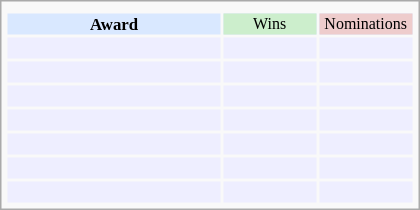<table class="infobox" style="width: 25em; text-align: left; font-size: 70%; vertical-align: middle;">
<tr>
<td colspan="3" style="text-align:center;"></td>
</tr>
<tr style="background:#d9e8ff; text-align:center;">
<th style="vertical-align: middle;">Award</th>
<td style="background:#cec; font-size:8pt; width:60px;">Wins</td>
<td style="background:#ecc; font-size:8pt; width:60px;">Nominations</td>
</tr>
<tr style="background:#eef;">
<td style="text-align:center;"><br></td>
<td></td>
<td></td>
</tr>
<tr style="background:#eef;">
<td style="text-align:center;"><br></td>
<td></td>
<td></td>
</tr>
<tr style="background:#eef;">
<td style="text-align:center;"><br></td>
<td></td>
<td></td>
</tr>
<tr style="background:#eef;">
<td style="text-align:center;"><br></td>
<td></td>
<td></td>
</tr>
<tr style="background:#eef;">
<td style="text-align:center;"><br></td>
<td></td>
<td></td>
</tr>
<tr style="background:#eef;">
<td style="text-align:center;"><br></td>
<td></td>
<td></td>
</tr>
<tr style="background:#eef;">
<td style="text-align:center;"><br></td>
<td></td>
<td></td>
</tr>
</table>
